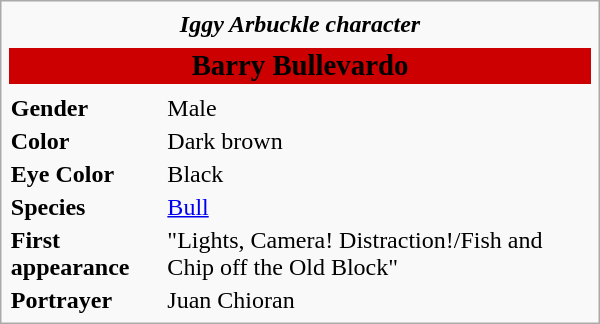<table class="infobox" style="width: 25em;">
<tr>
<td colspan="2" style="text-align:center;"><strong><em>Iggy Arbuckle character</em></strong></td>
</tr>
<tr>
<td colspan="2" style="text-align:center;"></td>
</tr>
<tr>
<th colspan="2" style="font-size: larger; background-color:#c00; color:#000;"><strong>Barry Bullevardo</strong></th>
</tr>
<tr>
<td colspan="2"></td>
</tr>
<tr>
<td><strong>Gender</strong></td>
<td>Male</td>
</tr>
<tr>
<td><strong>Color</strong></td>
<td>Dark brown</td>
</tr>
<tr>
<td><strong>Eye Color</strong></td>
<td>Black</td>
</tr>
<tr>
<td><strong>Species</strong></td>
<td><a href='#'>Bull</a></td>
</tr>
<tr>
<td><strong>First appearance</strong></td>
<td>"Lights, Camera! Distraction!/Fish and Chip off the Old Block"</td>
</tr>
<tr>
<td><strong>Portrayer</strong></td>
<td>Juan Chioran</td>
</tr>
</table>
